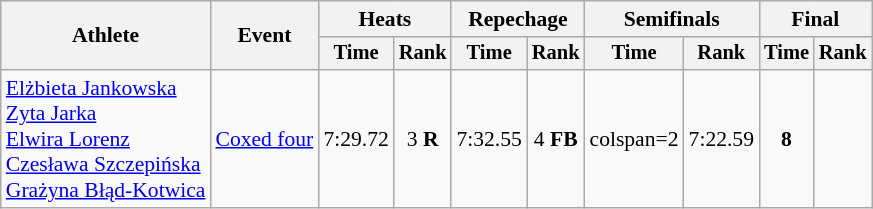<table class="wikitable" style="font-size:90%">
<tr>
<th rowspan="2">Athlete</th>
<th rowspan="2">Event</th>
<th colspan="2">Heats</th>
<th colspan="2">Repechage</th>
<th colspan="2">Semifinals</th>
<th colspan="2">Final</th>
</tr>
<tr style="font-size:95%">
<th>Time</th>
<th>Rank</th>
<th>Time</th>
<th>Rank</th>
<th>Time</th>
<th>Rank</th>
<th>Time</th>
<th>Rank</th>
</tr>
<tr align=center>
<td align=left><a href='#'>Elżbieta Jankowska</a><br><a href='#'>Zyta Jarka</a><br><a href='#'>Elwira Lorenz</a> <br><a href='#'>Czesława Szczepińska</a> <br><a href='#'>Grażyna Błąd-Kotwica</a></td>
<td align=left><a href='#'>Coxed four</a></td>
<td>7:29.72</td>
<td>3 <strong>R</strong></td>
<td>7:32.55</td>
<td>4 <strong>FB</strong></td>
<td>colspan=2 </td>
<td>7:22.59</td>
<td><strong>8</strong></td>
</tr>
</table>
